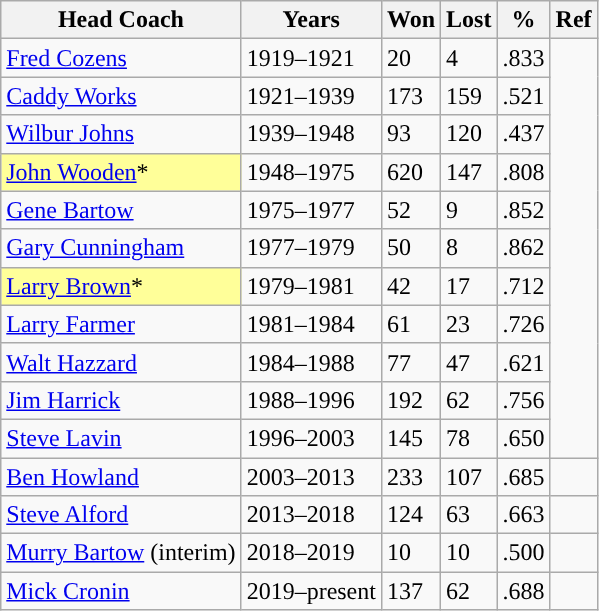<table class="wikitable sortable">
<tr>
<th style="background-color:#">Head Coach</th>
<th style="background-color:#">Years</th>
<th style="background-color:#">Won</th>
<th style="background-color:#">Lost</th>
<th style="background-color:#">%</th>
<th class="unsortable" style="background-color:#">Ref</th>
</tr>
<tr>
<td><a href='#'>Fred Cozens</a></td>
<td>1919–1921</td>
<td>20</td>
<td>4</td>
<td>.833</td>
<td rowspan=11 align=center></td>
</tr>
<tr>
<td><a href='#'>Caddy Works</a></td>
<td>1921–1939</td>
<td>173</td>
<td>159</td>
<td>.521</td>
</tr>
<tr>
<td><a href='#'>Wilbur Johns</a></td>
<td>1939–1948</td>
<td>93</td>
<td>120</td>
<td>.437</td>
</tr>
<tr>
<td bgcolor="FFFF99"><a href='#'>John Wooden</a>*</td>
<td>1948–1975</td>
<td>620</td>
<td>147</td>
<td>.808</td>
</tr>
<tr>
<td><a href='#'>Gene Bartow</a></td>
<td>1975–1977</td>
<td>52</td>
<td>9</td>
<td>.852</td>
</tr>
<tr>
<td><a href='#'>Gary Cunningham</a></td>
<td>1977–1979</td>
<td>50</td>
<td>8</td>
<td>.862</td>
</tr>
<tr>
<td bgcolor="FFFF99"><a href='#'>Larry Brown</a>*</td>
<td>1979–1981</td>
<td>42</td>
<td>17</td>
<td>.712</td>
</tr>
<tr>
<td><a href='#'>Larry Farmer</a></td>
<td>1981–1984</td>
<td>61</td>
<td>23</td>
<td>.726</td>
</tr>
<tr>
<td><a href='#'>Walt Hazzard</a></td>
<td>1984–1988</td>
<td>77</td>
<td>47</td>
<td>.621</td>
</tr>
<tr>
<td><a href='#'>Jim Harrick</a></td>
<td>1988–1996</td>
<td>192</td>
<td>62</td>
<td>.756</td>
</tr>
<tr>
<td><a href='#'>Steve Lavin</a></td>
<td>1996–2003</td>
<td>145</td>
<td>78</td>
<td>.650</td>
</tr>
<tr>
<td><a href='#'>Ben Howland</a></td>
<td>2003–2013</td>
<td>233</td>
<td>107</td>
<td>.685</td>
<td align=center></td>
</tr>
<tr>
<td><a href='#'>Steve Alford</a></td>
<td>2013–2018</td>
<td>124</td>
<td>63</td>
<td>.663</td>
<td align=center></td>
</tr>
<tr>
<td><a href='#'>Murry Bartow</a> (interim)</td>
<td>2018–2019</td>
<td>10</td>
<td>10</td>
<td>.500</td>
<td align=center></td>
</tr>
<tr>
<td><a href='#'>Mick Cronin</a></td>
<td>2019–present</td>
<td>137</td>
<td>62</td>
<td>.688</td>
<td align=center></td>
</tr>
</table>
